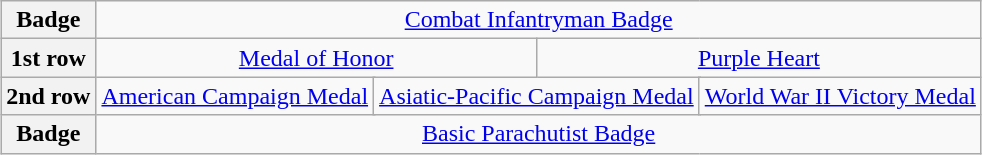<table class="wikitable" style="margin:1em auto; text-align:center;">
<tr>
<th>Badge</th>
<td colspan="12"><a href='#'>Combat Infantryman Badge</a></td>
</tr>
<tr>
<th>1st row</th>
<td colspan="6"><a href='#'>Medal of Honor</a></td>
<td colspan="6"><a href='#'>Purple Heart</a></td>
</tr>
<tr>
<th>2nd row</th>
<td colspan="4"><a href='#'>American Campaign Medal</a></td>
<td colspan="4"><a href='#'>Asiatic-Pacific Campaign Medal</a></td>
<td colspan="4"><a href='#'>World War II Victory Medal</a></td>
</tr>
<tr>
<th>Badge</th>
<td colspan="12"><a href='#'>Basic Parachutist Badge</a></td>
</tr>
</table>
